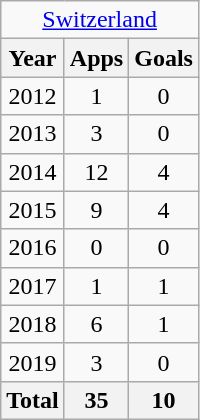<table class="wikitable" style="text-align:center">
<tr>
<td colspan="3"><a href='#'>Switzerland</a></td>
</tr>
<tr>
<th>Year</th>
<th>Apps</th>
<th>Goals</th>
</tr>
<tr>
<td>2012</td>
<td>1</td>
<td>0</td>
</tr>
<tr>
<td>2013</td>
<td>3</td>
<td>0</td>
</tr>
<tr>
<td>2014</td>
<td>12</td>
<td>4</td>
</tr>
<tr>
<td>2015</td>
<td>9</td>
<td>4</td>
</tr>
<tr>
<td>2016</td>
<td>0</td>
<td>0</td>
</tr>
<tr>
<td>2017</td>
<td>1</td>
<td>1</td>
</tr>
<tr>
<td>2018</td>
<td>6</td>
<td>1</td>
</tr>
<tr>
<td>2019</td>
<td>3</td>
<td>0</td>
</tr>
<tr>
<th>Total</th>
<th>35</th>
<th>10</th>
</tr>
</table>
